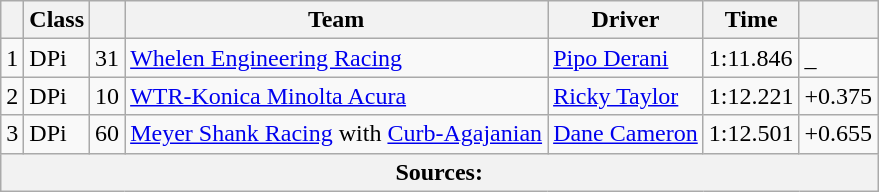<table class="wikitable">
<tr>
<th></th>
<th>Class</th>
<th></th>
<th>Team</th>
<th>Driver</th>
<th>Time</th>
<th></th>
</tr>
<tr>
<td>1</td>
<td>DPi</td>
<td>31</td>
<td><a href='#'>Whelen Engineering Racing</a></td>
<td><a href='#'>Pipo Derani</a></td>
<td>1:11.846</td>
<td>_</td>
</tr>
<tr>
<td>2</td>
<td>DPi</td>
<td>10</td>
<td><a href='#'>WTR-Konica Minolta Acura</a></td>
<td><a href='#'>Ricky Taylor</a></td>
<td>1:12.221</td>
<td>+0.375</td>
</tr>
<tr>
<td>3</td>
<td>DPi</td>
<td>60</td>
<td><a href='#'>Meyer Shank Racing</a> with <a href='#'>Curb-Agajanian</a></td>
<td><a href='#'>Dane Cameron</a></td>
<td>1:12.501</td>
<td>+0.655</td>
</tr>
<tr>
<th colspan="7">Sources:</th>
</tr>
</table>
